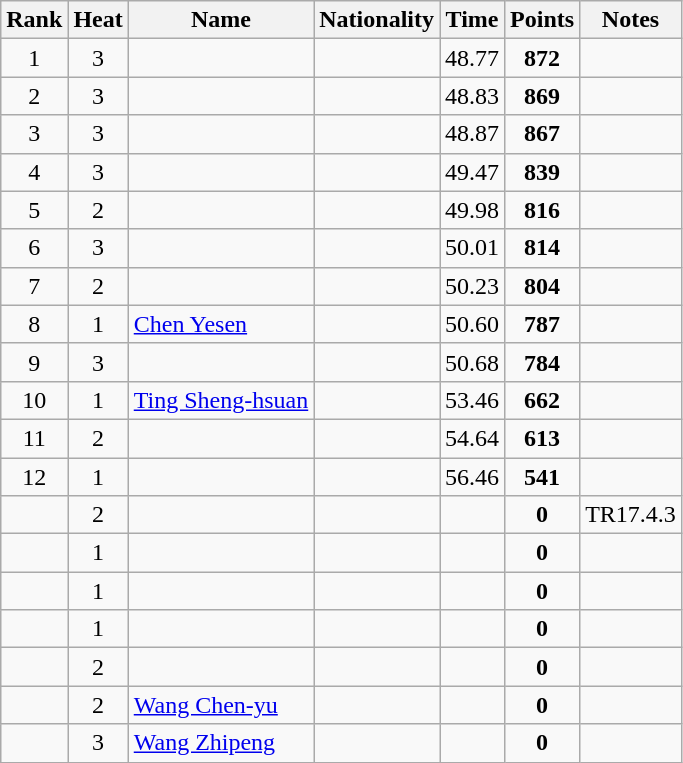<table class="wikitable sortable" style="text-align:center">
<tr>
<th>Rank</th>
<th>Heat</th>
<th>Name</th>
<th>Nationality</th>
<th>Time</th>
<th>Points</th>
<th>Notes</th>
</tr>
<tr>
<td>1</td>
<td>3</td>
<td align=left></td>
<td align=left></td>
<td>48.77</td>
<td><strong>872</strong></td>
<td></td>
</tr>
<tr>
<td>2</td>
<td>3</td>
<td align=left></td>
<td align=left></td>
<td>48.83</td>
<td><strong>869</strong></td>
<td></td>
</tr>
<tr>
<td>3</td>
<td>3</td>
<td align=left></td>
<td align=left></td>
<td>48.87</td>
<td><strong>867</strong></td>
<td></td>
</tr>
<tr>
<td>4</td>
<td>3</td>
<td align=left></td>
<td align=left></td>
<td>49.47</td>
<td><strong>839</strong></td>
<td></td>
</tr>
<tr>
<td>5</td>
<td>2</td>
<td align=left></td>
<td align=left></td>
<td>49.98</td>
<td><strong>816</strong></td>
<td></td>
</tr>
<tr>
<td>6</td>
<td>3</td>
<td align=left></td>
<td align=left></td>
<td>50.01</td>
<td><strong>814</strong></td>
<td></td>
</tr>
<tr>
<td>7</td>
<td>2</td>
<td align=left></td>
<td align=left></td>
<td>50.23</td>
<td><strong>804</strong></td>
<td></td>
</tr>
<tr>
<td>8</td>
<td>1</td>
<td align=left><a href='#'>Chen Yesen</a></td>
<td align=left></td>
<td>50.60</td>
<td><strong>787</strong></td>
<td></td>
</tr>
<tr>
<td>9</td>
<td>3</td>
<td align=left></td>
<td align=left></td>
<td>50.68</td>
<td><strong>784</strong></td>
<td></td>
</tr>
<tr>
<td>10</td>
<td>1</td>
<td align=left><a href='#'>Ting Sheng-hsuan</a></td>
<td align=left></td>
<td>53.46</td>
<td><strong>662</strong></td>
<td></td>
</tr>
<tr>
<td>11</td>
<td>2</td>
<td align=left></td>
<td align=left></td>
<td>54.64</td>
<td><strong>613</strong></td>
<td></td>
</tr>
<tr>
<td>12</td>
<td>1</td>
<td align=left></td>
<td align=left></td>
<td>56.46</td>
<td><strong>541</strong></td>
<td></td>
</tr>
<tr>
<td></td>
<td>2</td>
<td align=left></td>
<td align=left></td>
<td></td>
<td><strong>0</strong></td>
<td>TR17.4.3</td>
</tr>
<tr>
<td></td>
<td>1</td>
<td align=left></td>
<td align=left></td>
<td></td>
<td><strong>0</strong></td>
<td></td>
</tr>
<tr>
<td></td>
<td>1</td>
<td align=left></td>
<td align=left></td>
<td></td>
<td><strong>0</strong></td>
<td></td>
</tr>
<tr>
<td></td>
<td>1</td>
<td align=left></td>
<td align=left></td>
<td></td>
<td><strong>0</strong></td>
<td></td>
</tr>
<tr>
<td></td>
<td>2</td>
<td align=left></td>
<td align=left></td>
<td></td>
<td><strong>0</strong></td>
<td></td>
</tr>
<tr>
<td></td>
<td>2</td>
<td align=left><a href='#'>Wang Chen-yu</a></td>
<td align=left></td>
<td></td>
<td><strong>0</strong></td>
<td></td>
</tr>
<tr>
<td></td>
<td>3</td>
<td align=left><a href='#'>Wang Zhipeng</a></td>
<td align=left></td>
<td></td>
<td><strong>0</strong></td>
<td></td>
</tr>
</table>
